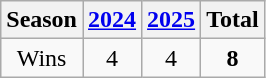<table class="wikitable">
<tr>
<th>Season</th>
<th><a href='#'>2024</a></th>
<th><a href='#'>2025</a></th>
<th>Total</th>
</tr>
<tr align=center>
<td>Wins</td>
<td>4</td>
<td>4</td>
<td><strong>8</strong></td>
</tr>
</table>
